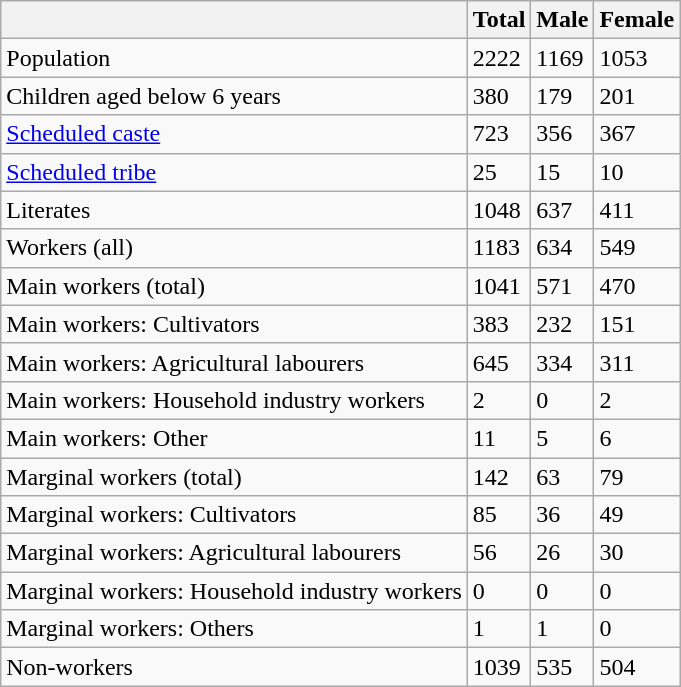<table class="wikitable sortable">
<tr>
<th></th>
<th>Total</th>
<th>Male</th>
<th>Female</th>
</tr>
<tr>
<td>Population</td>
<td>2222</td>
<td>1169</td>
<td>1053</td>
</tr>
<tr>
<td>Children aged below 6 years</td>
<td>380</td>
<td>179</td>
<td>201</td>
</tr>
<tr>
<td><a href='#'>Scheduled caste</a></td>
<td>723</td>
<td>356</td>
<td>367</td>
</tr>
<tr>
<td><a href='#'>Scheduled tribe</a></td>
<td>25</td>
<td>15</td>
<td>10</td>
</tr>
<tr>
<td>Literates</td>
<td>1048</td>
<td>637</td>
<td>411</td>
</tr>
<tr>
<td>Workers (all)</td>
<td>1183</td>
<td>634</td>
<td>549</td>
</tr>
<tr>
<td>Main workers (total)</td>
<td>1041</td>
<td>571</td>
<td>470</td>
</tr>
<tr>
<td>Main workers: Cultivators</td>
<td>383</td>
<td>232</td>
<td>151</td>
</tr>
<tr>
<td>Main workers: Agricultural labourers</td>
<td>645</td>
<td>334</td>
<td>311</td>
</tr>
<tr>
<td>Main workers: Household industry workers</td>
<td>2</td>
<td>0</td>
<td>2</td>
</tr>
<tr>
<td>Main workers: Other</td>
<td>11</td>
<td>5</td>
<td>6</td>
</tr>
<tr>
<td>Marginal workers (total)</td>
<td>142</td>
<td>63</td>
<td>79</td>
</tr>
<tr>
<td>Marginal workers: Cultivators</td>
<td>85</td>
<td>36</td>
<td>49</td>
</tr>
<tr>
<td>Marginal workers: Agricultural labourers</td>
<td>56</td>
<td>26</td>
<td>30</td>
</tr>
<tr>
<td>Marginal workers: Household industry workers</td>
<td>0</td>
<td>0</td>
<td>0</td>
</tr>
<tr>
<td>Marginal workers: Others</td>
<td>1</td>
<td>1</td>
<td>0</td>
</tr>
<tr>
<td>Non-workers</td>
<td>1039</td>
<td>535</td>
<td>504</td>
</tr>
</table>
